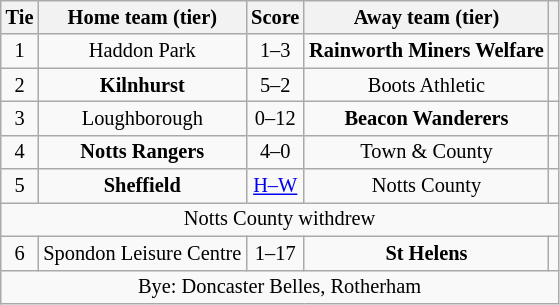<table class="wikitable" style="text-align:center; font-size:85%">
<tr>
<th>Tie</th>
<th>Home team (tier)</th>
<th>Score</th>
<th>Away team (tier)</th>
<th></th>
</tr>
<tr>
<td align="center">1</td>
<td>Haddon Park</td>
<td align="center">1–3</td>
<td><strong>Rainworth Miners Welfare</strong></td>
<td></td>
</tr>
<tr>
<td align="center">2</td>
<td><strong>Kilnhurst</strong></td>
<td align="center">5–2</td>
<td>Boots Athletic</td>
<td></td>
</tr>
<tr>
<td align="center">3</td>
<td>Loughborough</td>
<td align="center">0–12</td>
<td><strong>Beacon Wanderers</strong></td>
<td></td>
</tr>
<tr>
<td align="center">4</td>
<td><strong>Notts Rangers</strong></td>
<td align="center">4–0</td>
<td>Town & County</td>
<td></td>
</tr>
<tr>
<td align="center">5</td>
<td><strong>Sheffield</strong></td>
<td align="center"><a href='#'>H–W</a></td>
<td>Notts County</td>
<td></td>
</tr>
<tr>
<td colspan="5" align="center">Notts County withdrew</td>
</tr>
<tr>
<td align="center">6</td>
<td>Spondon Leisure Centre</td>
<td align="center">1–17</td>
<td><strong>St Helens</strong></td>
<td></td>
</tr>
<tr>
<td colspan="5" align="center">Bye: Doncaster Belles, Rotherham</td>
</tr>
</table>
